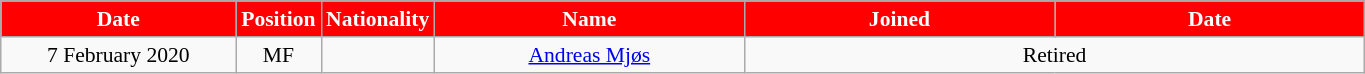<table class="wikitable"  style="text-align:center; font-size:90%; ">
<tr>
<th style="background:#FF0000; color:white; width:150px;">Date</th>
<th style="background:#FF0000; color:white; width:50px;">Position</th>
<th style="background:#FF0000; color:white; width:50px;">Nationality</th>
<th style="background:#FF0000; color:white; width:200px;">Name</th>
<th style="background:#FF0000; color:white; width:200px;">Joined</th>
<th style="background:#FF0000; color:white; width:200px;">Date</th>
</tr>
<tr>
<td>7 February 2020</td>
<td>MF</td>
<td></td>
<td><a href='#'>Andreas Mjøs</a></td>
<td colspan="2">Retired</td>
</tr>
</table>
